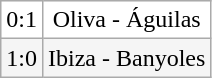<table class="wikitable">
<tr align=center bgcolor=white>
<td>0:1</td>
<td>Oliva - Águilas</td>
</tr>
<tr align=center bgcolor=#F5F5F5>
<td>1:0</td>
<td>Ibiza - Banyoles</td>
</tr>
</table>
